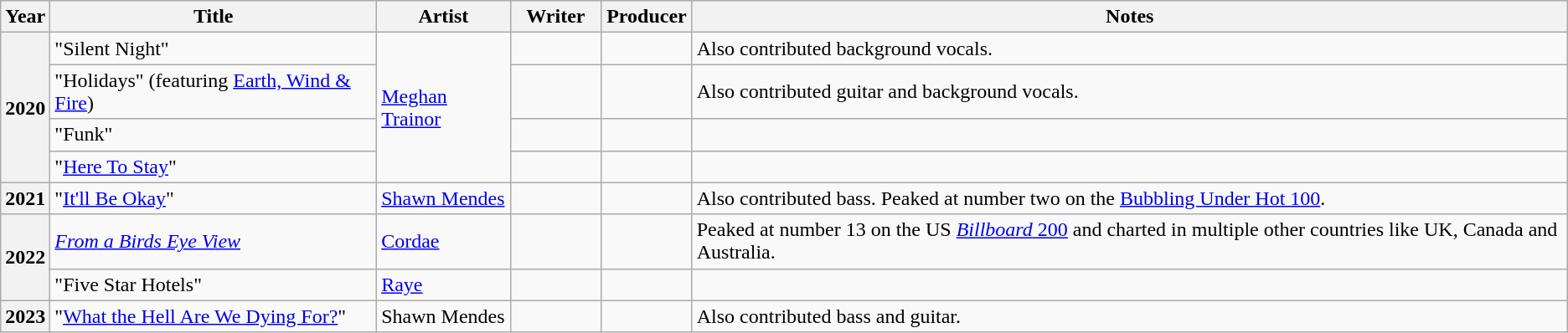<table class="wikitable plainrowheaders sortable">
<tr>
<th scope="col">Year</th>
<th scope="col">Title</th>
<th scope="col">Artist</th>
<th scope="col" width=65>Writer</th>
<th scope="col" width=65>Producer</th>
<th scope="col" class="unsortable">Notes</th>
</tr>
<tr>
<th rowspan="4" scope="row">2020</th>
<td>"Silent Night"</td>
<td rowspan="4"><a href='#'>Meghan Trainor</a></td>
<td></td>
<td></td>
<td>Also contributed background vocals.</td>
</tr>
<tr>
<td>"Holidays" (featuring <a href='#'>Earth, Wind & Fire</a>)</td>
<td></td>
<td></td>
<td>Also contributed guitar and background vocals.</td>
</tr>
<tr>
<td>"Funk"</td>
<td></td>
<td></td>
<td></td>
</tr>
<tr>
<td>"<a href='#'>Here To Stay</a>"</td>
<td></td>
<td></td>
<td></td>
</tr>
<tr>
<th scope="row">2021</th>
<td>"<a href='#'>It'll Be Okay</a>"</td>
<td><a href='#'>Shawn Mendes</a></td>
<td></td>
<td></td>
<td>Also contributed bass. Peaked at number two on the <a href='#'>Bubbling Under Hot 100</a>.</td>
</tr>
<tr>
<th rowspan="2" scope="row">2022</th>
<td><em><a href='#'>From a Birds Eye View</a></em></td>
<td><a href='#'>Cordae</a></td>
<td></td>
<td></td>
<td>Peaked at number 13 on the US <a href='#'><em>Billboard</em> 200</a> and charted in multiple other countries like UK, Canada and Australia.</td>
</tr>
<tr>
<td>"Five Star Hotels"</td>
<td><a href='#'>Raye</a></td>
<td></td>
<td></td>
</tr>
<tr>
<th scope="row">2023</th>
<td>"<a href='#'>What the Hell Are We Dying For?</a>"</td>
<td>Shawn Mendes</td>
<td></td>
<td></td>
<td>Also contributed bass and guitar.</td>
</tr>
</table>
